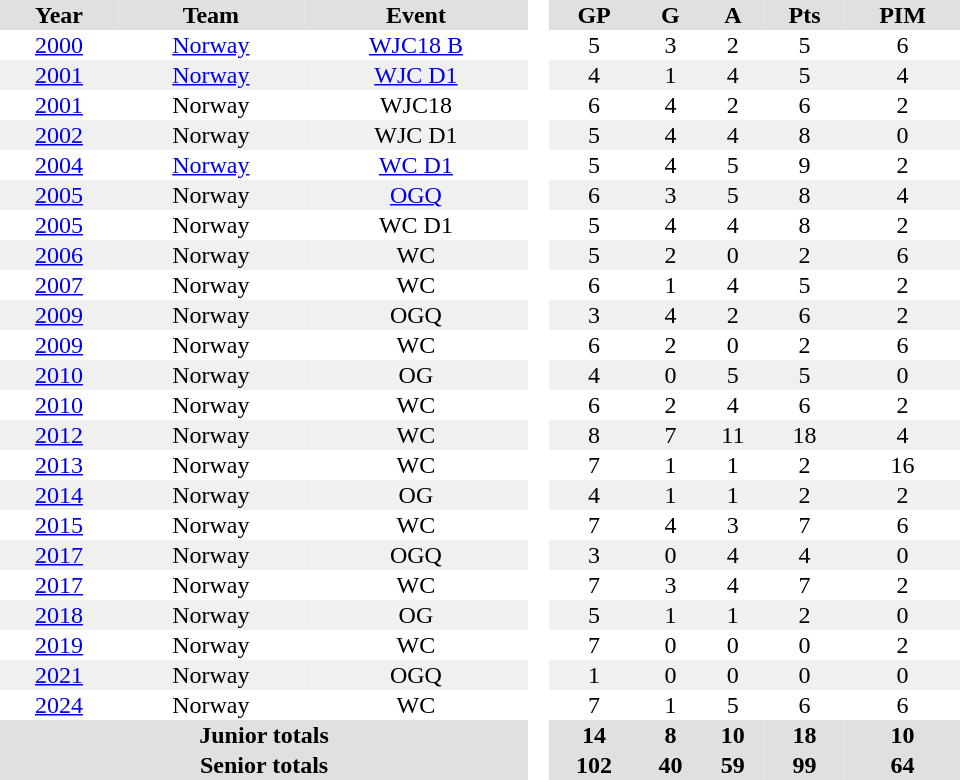<table border="0" cellpadding="1" cellspacing="0" style="text-align:center; width:40em">
<tr ALIGN="center" bgcolor="#e0e0e0">
<th>Year</th>
<th>Team</th>
<th>Event</th>
<th ALIGN="center" rowspan="99" bgcolor="#ffffff"> </th>
<th>GP</th>
<th>G</th>
<th>A</th>
<th>Pts</th>
<th>PIM</th>
</tr>
<tr>
<td><a href='#'>2000</a></td>
<td><a href='#'>Norway</a></td>
<td><a href='#'>WJC18 B</a></td>
<td>5</td>
<td>3</td>
<td>2</td>
<td>5</td>
<td>6</td>
</tr>
<tr bgcolor="#f0f0f0">
<td><a href='#'>2001</a></td>
<td><a href='#'>Norway</a></td>
<td><a href='#'>WJC D1</a></td>
<td>4</td>
<td>1</td>
<td>4</td>
<td>5</td>
<td>4</td>
</tr>
<tr>
<td><a href='#'>2001</a></td>
<td>Norway</td>
<td>WJC18</td>
<td>6</td>
<td>4</td>
<td>2</td>
<td>6</td>
<td>2</td>
</tr>
<tr bgcolor="#f0f0f0">
<td><a href='#'>2002</a></td>
<td>Norway</td>
<td>WJC D1</td>
<td>5</td>
<td>4</td>
<td>4</td>
<td>8</td>
<td>0</td>
</tr>
<tr>
<td><a href='#'>2004</a></td>
<td><a href='#'>Norway</a></td>
<td><a href='#'>WC D1</a></td>
<td>5</td>
<td>4</td>
<td>5</td>
<td>9</td>
<td>2</td>
</tr>
<tr bgcolor="#f0f0f0">
<td><a href='#'>2005</a></td>
<td>Norway</td>
<td><a href='#'>OGQ</a></td>
<td>6</td>
<td>3</td>
<td>5</td>
<td>8</td>
<td>4</td>
</tr>
<tr>
<td><a href='#'>2005</a></td>
<td>Norway</td>
<td>WC D1</td>
<td>5</td>
<td>4</td>
<td>4</td>
<td>8</td>
<td>2</td>
</tr>
<tr bgcolor="#f0f0f0">
<td><a href='#'>2006</a></td>
<td>Norway</td>
<td>WC</td>
<td>5</td>
<td>2</td>
<td>0</td>
<td>2</td>
<td>6</td>
</tr>
<tr>
<td><a href='#'>2007</a></td>
<td>Norway</td>
<td>WC</td>
<td>6</td>
<td>1</td>
<td>4</td>
<td>5</td>
<td>2</td>
</tr>
<tr bgcolor="#f0f0f0">
<td><a href='#'>2009</a></td>
<td>Norway</td>
<td>OGQ</td>
<td>3</td>
<td>4</td>
<td>2</td>
<td>6</td>
<td>2</td>
</tr>
<tr>
<td><a href='#'>2009</a></td>
<td>Norway</td>
<td>WC</td>
<td>6</td>
<td>2</td>
<td>0</td>
<td>2</td>
<td>6</td>
</tr>
<tr bgcolor="#f0f0f0">
<td><a href='#'>2010</a></td>
<td>Norway</td>
<td>OG</td>
<td>4</td>
<td>0</td>
<td>5</td>
<td>5</td>
<td>0</td>
</tr>
<tr>
<td><a href='#'>2010</a></td>
<td>Norway</td>
<td>WC</td>
<td>6</td>
<td>2</td>
<td>4</td>
<td>6</td>
<td>2</td>
</tr>
<tr bgcolor="#f0f0f0">
<td><a href='#'>2012</a></td>
<td>Norway</td>
<td>WC</td>
<td>8</td>
<td>7</td>
<td>11</td>
<td>18</td>
<td>4</td>
</tr>
<tr>
<td><a href='#'>2013</a></td>
<td>Norway</td>
<td>WC</td>
<td>7</td>
<td>1</td>
<td>1</td>
<td>2</td>
<td>16</td>
</tr>
<tr bgcolor="#f0f0f0">
<td><a href='#'>2014</a></td>
<td>Norway</td>
<td>OG</td>
<td>4</td>
<td>1</td>
<td>1</td>
<td>2</td>
<td>2</td>
</tr>
<tr>
<td><a href='#'>2015</a></td>
<td>Norway</td>
<td>WC</td>
<td>7</td>
<td>4</td>
<td>3</td>
<td>7</td>
<td>6</td>
</tr>
<tr bgcolor="#f0f0f0">
<td><a href='#'>2017</a></td>
<td>Norway</td>
<td>OGQ</td>
<td>3</td>
<td>0</td>
<td>4</td>
<td>4</td>
<td>0</td>
</tr>
<tr>
<td><a href='#'>2017</a></td>
<td>Norway</td>
<td>WC</td>
<td>7</td>
<td>3</td>
<td>4</td>
<td>7</td>
<td>2</td>
</tr>
<tr bgcolor="#f0f0f0">
<td><a href='#'>2018</a></td>
<td>Norway</td>
<td>OG</td>
<td>5</td>
<td>1</td>
<td>1</td>
<td>2</td>
<td>0</td>
</tr>
<tr>
<td><a href='#'>2019</a></td>
<td>Norway</td>
<td>WC</td>
<td>7</td>
<td>0</td>
<td>0</td>
<td>0</td>
<td>2</td>
</tr>
<tr bgcolor="#f0f0f0">
<td><a href='#'>2021</a></td>
<td>Norway</td>
<td>OGQ</td>
<td>1</td>
<td>0</td>
<td>0</td>
<td>0</td>
<td>0</td>
</tr>
<tr>
<td><a href='#'>2024</a></td>
<td>Norway</td>
<td>WC</td>
<td>7</td>
<td>1</td>
<td>5</td>
<td>6</td>
<td>6</td>
</tr>
<tr bgcolor="#e0e0e0">
<th colspan=3>Junior totals</th>
<th>14</th>
<th>8</th>
<th>10</th>
<th>18</th>
<th>10</th>
</tr>
<tr bgcolor="#e0e0e0">
<th colspan=3>Senior totals</th>
<th>102</th>
<th>40</th>
<th>59</th>
<th>99</th>
<th>64</th>
</tr>
</table>
